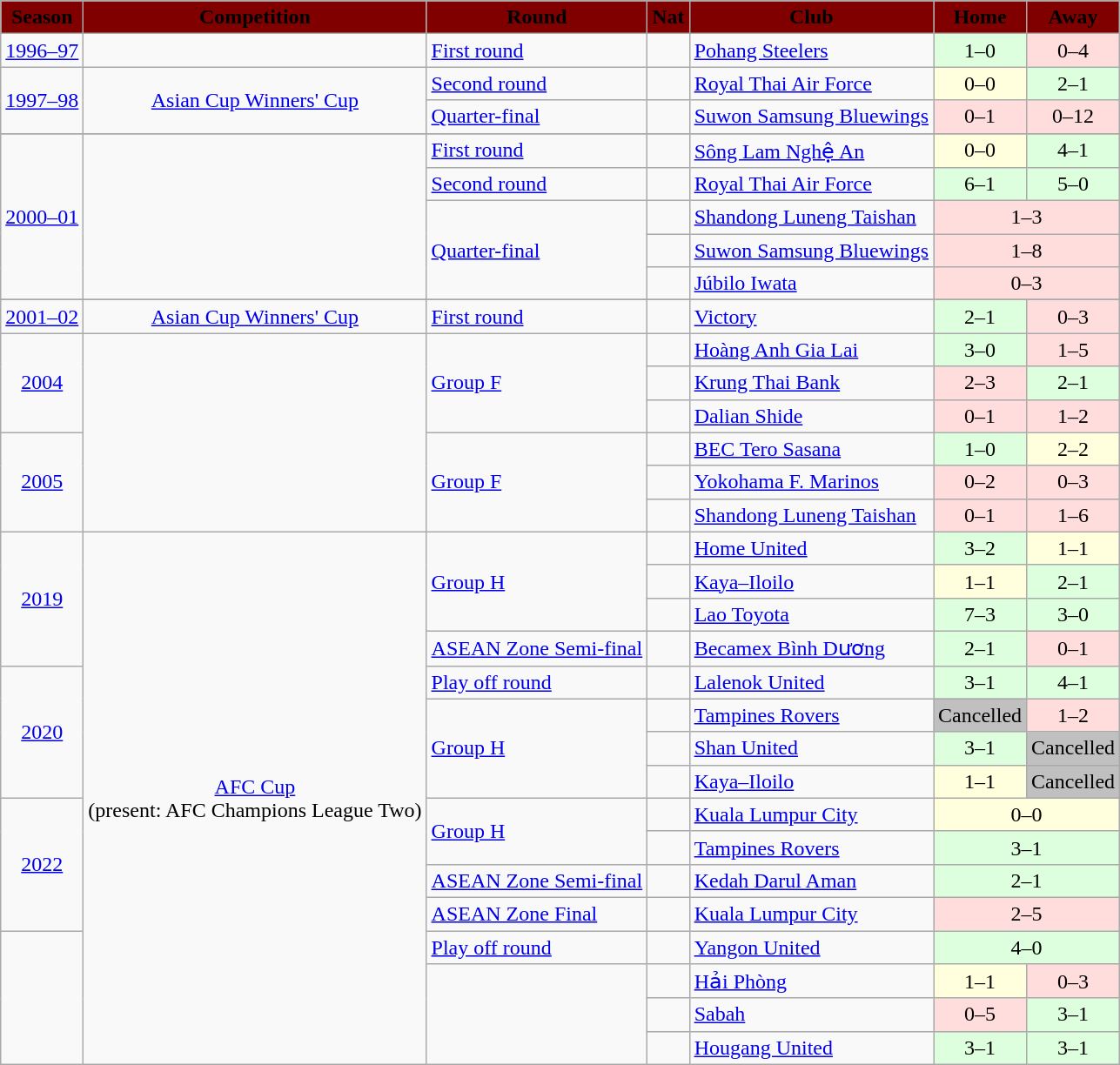<table class="wikitable">
<tr>
<th style="background:maroon"><span> Season</span></th>
<th style="background:maroon"><span> Competition</span></th>
<th style="background:maroon"><span> Round</span></th>
<th style="background:maroon"><span> Nat</span></th>
<th style="background:maroon"><span> Club</span></th>
<th style="background:maroon"><span> Home</span></th>
<th style="background:maroon"><span> Away</span></th>
</tr>
<tr>
<td align=center><a href='#'>1996–97</a></td>
<td align=center></td>
<td><a href='#'>First round</a></td>
<td></td>
<td><a href='#'>Pohang Steelers</a></td>
<td style="background:#dfd;" align=center>1–0</td>
<td style="background:#fdd;" align=center>0–4</td>
</tr>
<tr>
<td rowspan="2" align=center><a href='#'>1997–98</a></td>
<td rowspan="2" align=center><a href='#'>Asian Cup Winners' Cup</a></td>
<td><a href='#'>Second round</a></td>
<td></td>
<td><a href='#'>Royal Thai Air Force</a></td>
<td style="background:#ffd;" align=center>0–0</td>
<td style="background:#dfd;" align=center>2–1</td>
</tr>
<tr>
<td><a href='#'>Quarter-final</a></td>
<td></td>
<td><a href='#'>Suwon Samsung Bluewings</a></td>
<td style="background:#fdd;" align=center>0–1</td>
<td style="background:#fdd;" align=center>0–12</td>
</tr>
<tr>
</tr>
<tr>
<td rowspan="5" align=center><a href='#'>2000–01</a></td>
<td rowspan="5" align=center></td>
<td><a href='#'>First round</a></td>
<td></td>
<td><a href='#'>Sông Lam Nghệ An</a></td>
<td style="background:#ffd;" align=center>0–0</td>
<td style="background:#dfd;" align=center>4–1</td>
</tr>
<tr>
<td><a href='#'>Second round</a></td>
<td></td>
<td><a href='#'>Royal Thai Air Force</a></td>
<td style="background:#dfd;" align=center>6–1</td>
<td style="background:#dfd;" align=center>5–0</td>
</tr>
<tr>
<td rowspan="3" align=left><a href='#'>Quarter-final</a></td>
<td></td>
<td><a href='#'>Shandong Luneng Taishan</a></td>
<td colspan="2" style="background:#fdd;" align=center>1–3</td>
</tr>
<tr>
<td></td>
<td><a href='#'>Suwon Samsung Bluewings</a></td>
<td colspan="2" style="background:#fdd;" align=center>1–8</td>
</tr>
<tr>
<td></td>
<td><a href='#'>Júbilo Iwata</a></td>
<td colspan="2" style="background:#fdd;" align=center>0–3</td>
</tr>
<tr>
</tr>
<tr>
<td align=center><a href='#'>2001–02</a></td>
<td align=center><a href='#'>Asian Cup Winners' Cup</a></td>
<td><a href='#'>First round</a></td>
<td></td>
<td><a href='#'>Victory</a></td>
<td style="background:#dfd;" align=center>2–1</td>
<td style="background:#fdd;" align=center>0–3</td>
</tr>
<tr>
<td rowspan="3" align=center><a href='#'>2004</a></td>
<td rowspan="6" align=center></td>
<td rowspan="3" align=left><a href='#'>Group F</a></td>
<td></td>
<td><a href='#'>Hoàng Anh Gia Lai</a></td>
<td style="background:#dfd;" align=center>3–0</td>
<td style="background:#fdd;" align=center>1–5</td>
</tr>
<tr>
<td></td>
<td><a href='#'>Krung Thai Bank</a></td>
<td style="background:#fdd;" align=center>2–3</td>
<td style="background:#dfd;" align=center>2–1</td>
</tr>
<tr>
<td></td>
<td><a href='#'>Dalian Shide</a></td>
<td style="background:#fdd;" align=center>0–1</td>
<td style="background:#fdd;" align=center>1–2</td>
</tr>
<tr>
<td rowspan="3" align=center><a href='#'>2005</a></td>
<td rowspan="3" align=left><a href='#'>Group F</a></td>
<td></td>
<td><a href='#'>BEC Tero Sasana</a></td>
<td style="background:#dfd;" align=center>1–0</td>
<td style="background:#ffd;" align=center>2–2</td>
</tr>
<tr>
<td></td>
<td><a href='#'>Yokohama F. Marinos</a></td>
<td style="background:#fdd;" align=center>0–2</td>
<td style="background:#fdd;" align=center>0–3</td>
</tr>
<tr>
<td></td>
<td><a href='#'>Shandong Luneng Taishan</a></td>
<td style="background:#fdd;" align=center>0–1</td>
<td style="background:#fdd;" align=center>1–6</td>
</tr>
<tr>
<td rowspan="4" align=center><a href='#'>2019</a></td>
<td rowspan="16" align=center><a href='#'>AFC Cup</a><br>(present: AFC Champions League Two)</td>
<td rowspan="3" align=left><a href='#'>Group H</a></td>
<td></td>
<td><a href='#'>Home United</a></td>
<td style="background:#dfd;" align=center>3–2</td>
<td style="background:#ffd;" align=center>1–1</td>
</tr>
<tr>
<td></td>
<td><a href='#'>Kaya–Iloilo</a></td>
<td style="background:#ffd;" align=center>1–1</td>
<td style="background:#dfd;" align=center>2–1</td>
</tr>
<tr>
<td></td>
<td><a href='#'>Lao Toyota</a></td>
<td style="background:#dfd;" align=center>7–3</td>
<td style="background:#dfd;" align=center>3–0</td>
</tr>
<tr>
<td><a href='#'>ASEAN Zone Semi-final</a></td>
<td></td>
<td><a href='#'>Becamex Bình Dương</a></td>
<td style="background:#dfd;" align=center>2–1</td>
<td style="background:#fdd;" align=center>0–1</td>
</tr>
<tr>
<td rowspan="4" align=center><a href='#'>2020</a></td>
<td><a href='#'>Play off round</a></td>
<td></td>
<td><a href='#'>Lalenok United</a></td>
<td style="background:#dfd;" align=center>3–1</td>
<td style="background:#dfd;" align=center>4–1</td>
</tr>
<tr>
<td rowspan="3" align=left><a href='#'>Group H</a></td>
<td></td>
<td><a href='#'>Tampines Rovers</a></td>
<td style="background:silver;" align=center>Cancelled</td>
<td style="background:#fdd;" align=center>1–2</td>
</tr>
<tr>
<td></td>
<td><a href='#'>Shan United</a></td>
<td style="background:#dfd;" align=center>3–1</td>
<td style="background:silver;" align=center>Cancelled</td>
</tr>
<tr>
<td></td>
<td><a href='#'>Kaya–Iloilo</a></td>
<td style="background:#ffd;" align=center>1–1</td>
<td style="background:silver;" align=center>Cancelled</td>
</tr>
<tr>
<td rowspan="4" align=center><a href='#'>2022</a></td>
<td rowspan="2" align=left><a href='#'>Group H</a></td>
<td></td>
<td><a href='#'>Kuala Lumpur City</a></td>
<td colspan="2" style="background:#ffd;" align=center>0–0</td>
</tr>
<tr>
<td></td>
<td><a href='#'>Tampines Rovers</a></td>
<td colspan="2" style="background:#dfd;" align=center>3–1</td>
</tr>
<tr>
<td><a href='#'>ASEAN Zone Semi-final</a></td>
<td></td>
<td><a href='#'>Kedah Darul Aman</a></td>
<td colspan="2" style="background:#dfd;" align=center>2–1</td>
</tr>
<tr>
<td><a href='#'>ASEAN Zone Final</a></td>
<td></td>
<td><a href='#'>Kuala Lumpur City</a></td>
<td colspan="2" style="background:#fdd;" align=center>2–5</td>
</tr>
<tr>
<td rowspan="4" align=center></td>
<td><a href='#'>Play off round</a></td>
<td></td>
<td><a href='#'>Yangon United</a></td>
<td colspan="2" style="background:#dfd;" align=center>4–0</td>
</tr>
<tr>
<td rowspan="3" align=left></td>
<td></td>
<td><a href='#'>Hải Phòng</a></td>
<td style="background:#ffd;" align=center>1–1</td>
<td style="background:#fdd;" align=center>0–3</td>
</tr>
<tr>
<td></td>
<td><a href='#'>Sabah</a></td>
<td style="background:#fdd;" align=center>0–5</td>
<td style="background:#dfd;" align=center>3–1</td>
</tr>
<tr>
<td></td>
<td><a href='#'>Hougang United</a></td>
<td style="background:#dfd;" align=center>3–1</td>
<td style="background:#dfd;" align=center>3–1</td>
</tr>
</table>
